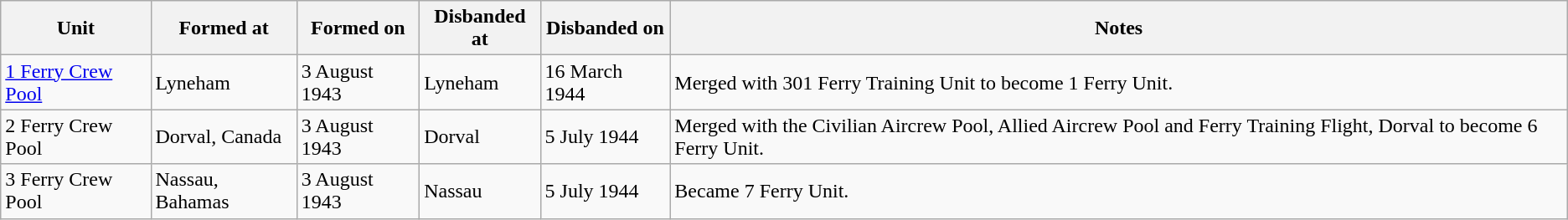<table class="wikitable">
<tr>
<th>Unit</th>
<th>Formed at</th>
<th>Formed on</th>
<th>Disbanded at</th>
<th>Disbanded on</th>
<th>Notes</th>
</tr>
<tr>
<td><a href='#'>1 Ferry Crew Pool</a></td>
<td>Lyneham</td>
<td>3 August 1943</td>
<td>Lyneham</td>
<td>16 March 1944</td>
<td>Merged with 301 Ferry Training Unit to become 1 Ferry Unit.</td>
</tr>
<tr>
<td>2 Ferry Crew Pool</td>
<td>Dorval, Canada</td>
<td>3 August 1943</td>
<td>Dorval</td>
<td>5 July 1944</td>
<td>Merged with the Civilian Aircrew Pool, Allied Aircrew Pool and Ferry Training Flight, Dorval to become 6 Ferry Unit.</td>
</tr>
<tr>
<td>3 Ferry Crew Pool</td>
<td>Nassau, Bahamas</td>
<td>3 August 1943</td>
<td>Nassau</td>
<td>5 July 1944</td>
<td>Became 7 Ferry Unit.</td>
</tr>
</table>
